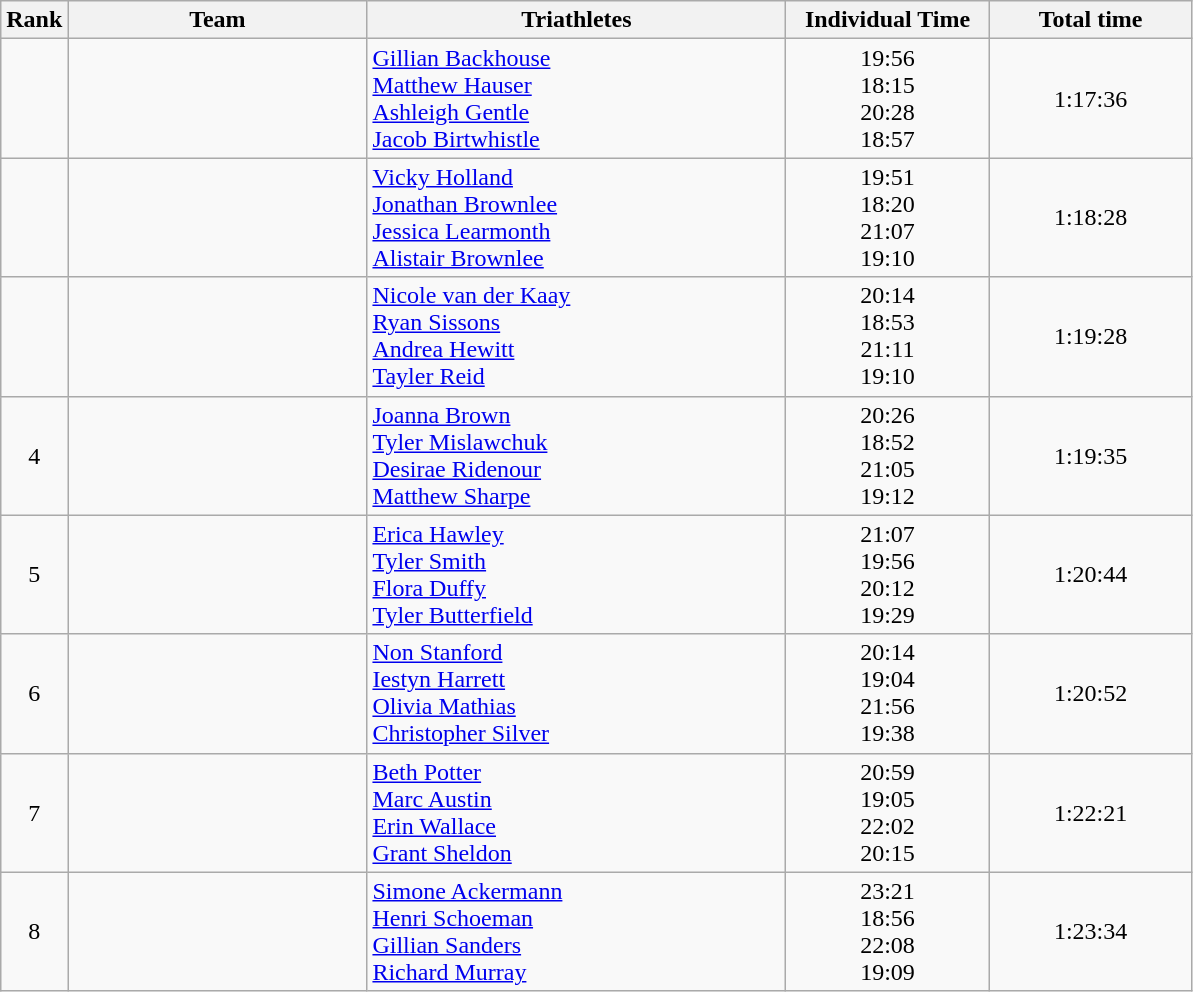<table class="wikitable" style="text-align:center">
<tr>
<th>Rank</th>
<th style="width:12em">Team</th>
<th style="width:17em">Triathletes</th>
<th style="width:8em">Individual Time</th>
<th style="width:8em">Total time</th>
</tr>
<tr>
<td></td>
<td></td>
<td align=left><a href='#'>Gillian Backhouse</a><br><a href='#'>Matthew Hauser</a><br><a href='#'>Ashleigh Gentle</a><br><a href='#'>Jacob Birtwhistle</a></td>
<td>19:56<br>18:15<br>20:28<br>18:57</td>
<td>1:17:36</td>
</tr>
<tr>
<td></td>
<td></td>
<td align=left><a href='#'>Vicky Holland</a><br><a href='#'>Jonathan Brownlee</a><br><a href='#'>Jessica Learmonth</a><br><a href='#'>Alistair Brownlee</a></td>
<td>19:51<br>18:20<br>21:07<br>19:10</td>
<td>1:18:28</td>
</tr>
<tr>
<td></td>
<td></td>
<td align=left><a href='#'>Nicole van der Kaay</a><br><a href='#'>Ryan Sissons</a><br><a href='#'>Andrea Hewitt</a><br><a href='#'>Tayler Reid</a></td>
<td>20:14<br>18:53<br>21:11<br>19:10</td>
<td>1:19:28</td>
</tr>
<tr>
<td>4</td>
<td></td>
<td align=left><a href='#'>Joanna Brown</a><br><a href='#'>Tyler Mislawchuk</a><br><a href='#'>Desirae Ridenour</a><br><a href='#'>Matthew Sharpe</a></td>
<td>20:26<br>18:52<br>21:05<br>19:12</td>
<td>1:19:35</td>
</tr>
<tr>
<td>5</td>
<td></td>
<td align=left><a href='#'>Erica Hawley</a><br><a href='#'>Tyler Smith</a><br><a href='#'>Flora Duffy</a><br><a href='#'>Tyler Butterfield</a></td>
<td>21:07<br>19:56<br>20:12<br>19:29</td>
<td>1:20:44</td>
</tr>
<tr>
<td>6</td>
<td></td>
<td align=left><a href='#'>Non Stanford</a><br><a href='#'>Iestyn Harrett</a><br><a href='#'>Olivia Mathias</a><br><a href='#'>Christopher Silver</a></td>
<td>20:14<br>19:04<br>21:56<br>19:38</td>
<td>1:20:52</td>
</tr>
<tr>
<td>7</td>
<td></td>
<td align=left><a href='#'>Beth Potter</a><br><a href='#'>Marc Austin</a><br><a href='#'>Erin Wallace</a><br><a href='#'>Grant Sheldon</a></td>
<td>20:59<br>19:05<br>22:02<br>20:15</td>
<td>1:22:21</td>
</tr>
<tr>
<td>8</td>
<td></td>
<td align=left><a href='#'>Simone Ackermann</a><br><a href='#'>Henri Schoeman</a><br><a href='#'>Gillian Sanders</a><br><a href='#'>Richard Murray</a></td>
<td>23:21<br>18:56<br>22:08<br>19:09</td>
<td>1:23:34</td>
</tr>
</table>
